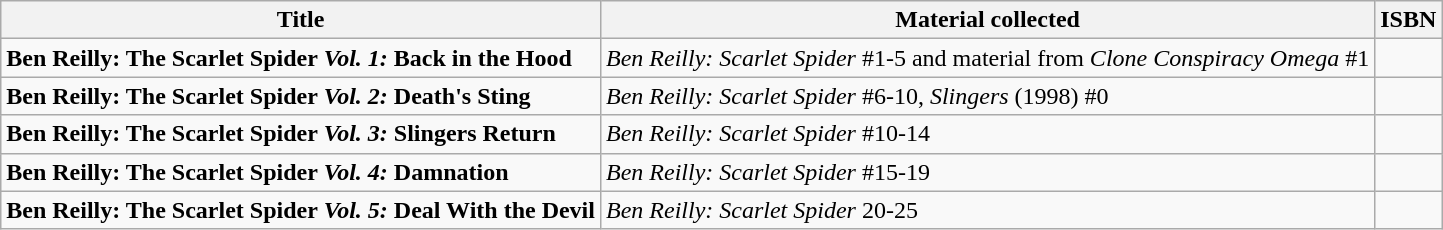<table class="wikitable">
<tr>
<th>Title</th>
<th>Material collected</th>
<th>ISBN</th>
</tr>
<tr>
<td><strong>Ben Reilly: The Scarlet Spider<em> Vol. 1: </em>Back in the Hood</strong></td>
<td><em>Ben Reilly: Scarlet Spider</em> #1-5 and material from <em>Clone Conspiracy Omega</em> #1</td>
<td></td>
</tr>
<tr>
<td><strong>Ben Reilly: The Scarlet Spider<em> Vol. 2: </em>Death's Sting</strong></td>
<td><em>Ben Reilly: Scarlet Spider</em> #6-10, <em>Slingers</em> (1998) #0</td>
<td></td>
</tr>
<tr>
<td><strong>Ben Reilly: The Scarlet Spider<em> Vol. 3: </em>Slingers Return</strong></td>
<td><em>Ben Reilly: Scarlet Spider</em> #10-14</td>
<td></td>
</tr>
<tr>
<td><strong>Ben Reilly: The Scarlet Spider<em> Vol. 4: </em>Damnation</strong></td>
<td><em>Ben Reilly: Scarlet Spider</em> #15-19</td>
<td></td>
</tr>
<tr>
<td><strong>Ben Reilly: The Scarlet Spider<em> Vol. 5: </em>Deal With the Devil</strong></td>
<td><em>Ben Reilly: Scarlet Spider</em> 20-25</td>
<td></td>
</tr>
</table>
